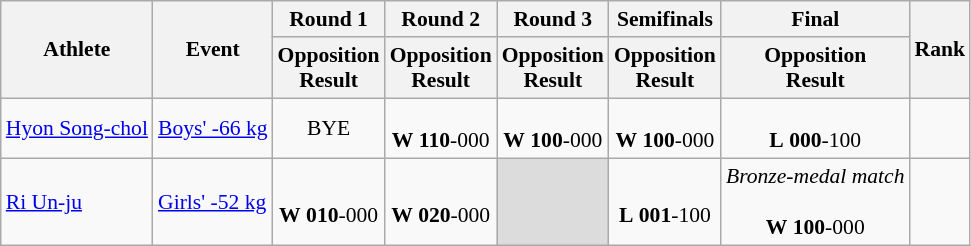<table class="wikitable" border="1" style="font-size:90%">
<tr>
<th rowspan=2>Athlete</th>
<th rowspan=2>Event</th>
<th>Round 1</th>
<th>Round 2</th>
<th>Round 3</th>
<th>Semifinals</th>
<th>Final</th>
<th rowspan=2>Rank</th>
</tr>
<tr>
<th>Opposition<br>Result</th>
<th>Opposition<br>Result</th>
<th>Opposition<br>Result</th>
<th>Opposition<br>Result</th>
<th>Opposition<br>Result</th>
</tr>
<tr>
<td><a href='#'>Hyon Song-chol</a></td>
<td><a href='#'>Boys' -66 kg</a></td>
<td align=center>BYE</td>
<td align=center> <br> <strong>W</strong> <strong>110</strong>-000</td>
<td align=center> <br> <strong>W</strong> <strong>100</strong>-000</td>
<td align=center> <br> <strong>W</strong> <strong>100</strong>-000</td>
<td align=center> <br> <strong>L</strong> <strong>000</strong>-100</td>
<td align=center></td>
</tr>
<tr>
<td><a href='#'>Ri Un-ju</a></td>
<td><a href='#'>Girls' -52 kg</a></td>
<td align=center> <br> <strong>W</strong> <strong>010</strong>-000</td>
<td align=center> <br> <strong>W</strong> <strong>020</strong>-000</td>
<td bgcolor=#DCDCDC></td>
<td align=center> <br> <strong>L</strong> <strong>001</strong>-100</td>
<td align=center><em>Bronze-medal match</em><br> <br> <strong>W</strong> <strong>100</strong>-000</td>
<td align=center></td>
</tr>
</table>
